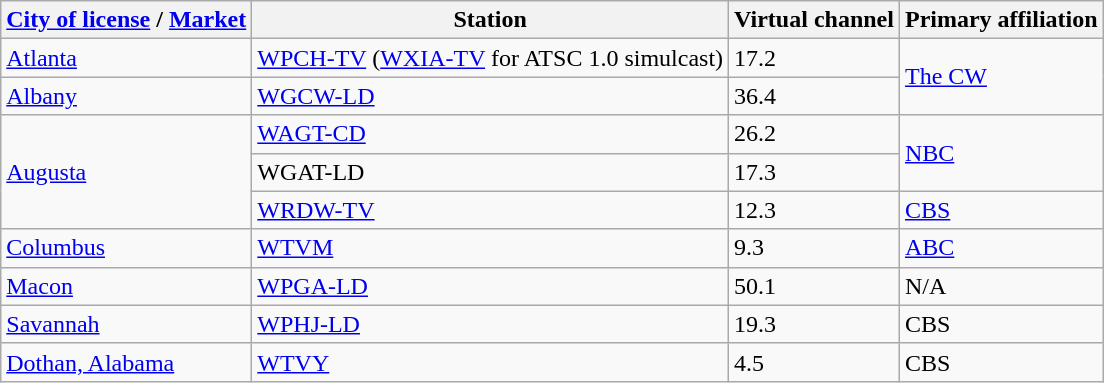<table class="wikitable sortable">
<tr>
<th><a href='#'>City of license</a> / <a href='#'>Market</a></th>
<th>Station</th>
<th>Virtual channel</th>
<th>Primary affiliation<br></th>
</tr>
<tr>
<td><a href='#'>Atlanta</a></td>
<td><a href='#'>WPCH-TV</a> (<a href='#'>WXIA-TV</a> for ATSC 1.0 simulcast)</td>
<td>17.2</td>
<td rowspan=2><a href='#'>The CW</a></td>
</tr>
<tr>
<td><a href='#'>Albany</a></td>
<td><a href='#'>WGCW-LD</a></td>
<td>36.4</td>
</tr>
<tr>
<td rowspan=3><a href='#'>Augusta</a></td>
<td><a href='#'>WAGT-CD</a></td>
<td>26.2</td>
<td rowspan=2><a href='#'>NBC</a></td>
</tr>
<tr>
<td>WGAT-LD</td>
<td>17.3</td>
</tr>
<tr>
<td><a href='#'>WRDW-TV</a></td>
<td>12.3</td>
<td><a href='#'>CBS</a></td>
</tr>
<tr>
<td><a href='#'>Columbus</a></td>
<td><a href='#'>WTVM</a></td>
<td>9.3</td>
<td><a href='#'>ABC</a></td>
</tr>
<tr>
<td><a href='#'>Macon</a></td>
<td><a href='#'>WPGA-LD</a></td>
<td>50.1</td>
<td>N/A</td>
</tr>
<tr>
<td><a href='#'>Savannah</a></td>
<td><a href='#'>WPHJ-LD</a></td>
<td>19.3</td>
<td>CBS</td>
</tr>
<tr>
<td><a href='#'>Dothan, Alabama</a></td>
<td><a href='#'>WTVY</a></td>
<td>4.5</td>
<td>CBS</td>
</tr>
</table>
